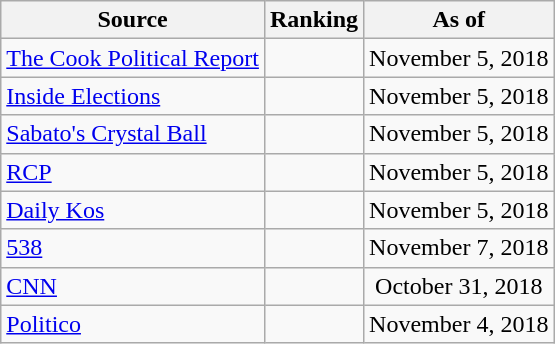<table class="wikitable" style="text-align:center">
<tr>
<th>Source</th>
<th>Ranking</th>
<th>As of</th>
</tr>
<tr>
<td align=left><a href='#'>The Cook Political Report</a></td>
<td></td>
<td>November 5, 2018</td>
</tr>
<tr>
<td align=left><a href='#'>Inside Elections</a></td>
<td></td>
<td>November 5, 2018</td>
</tr>
<tr>
<td align=left><a href='#'>Sabato's Crystal Ball</a></td>
<td></td>
<td>November 5, 2018</td>
</tr>
<tr>
<td align="left"><a href='#'>RCP</a></td>
<td></td>
<td>November 5, 2018</td>
</tr>
<tr>
<td align="left"><a href='#'>Daily Kos</a></td>
<td></td>
<td>November 5, 2018</td>
</tr>
<tr>
<td align="left"><a href='#'>538</a></td>
<td></td>
<td>November 7, 2018</td>
</tr>
<tr>
<td align="left"><a href='#'>CNN</a></td>
<td></td>
<td>October 31, 2018</td>
</tr>
<tr>
<td align="left"><a href='#'>Politico</a></td>
<td></td>
<td>November 4, 2018</td>
</tr>
</table>
